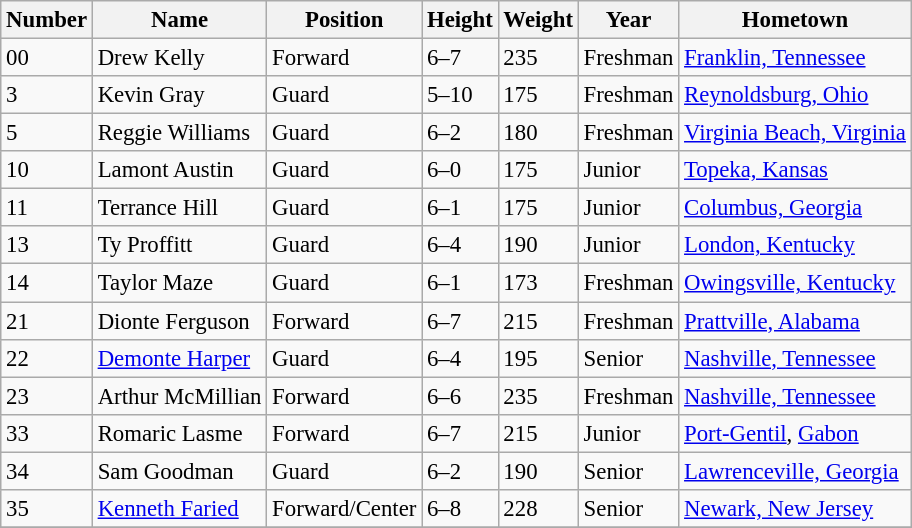<table class="wikitable" style="font-size: 95%;">
<tr>
<th>Number</th>
<th>Name</th>
<th>Position</th>
<th>Height</th>
<th>Weight</th>
<th>Year</th>
<th>Hometown</th>
</tr>
<tr>
<td>00</td>
<td>Drew Kelly</td>
<td>Forward</td>
<td>6–7</td>
<td>235</td>
<td>Freshman</td>
<td><a href='#'>Franklin, Tennessee</a></td>
</tr>
<tr>
<td>3</td>
<td>Kevin Gray</td>
<td>Guard</td>
<td>5–10</td>
<td>175</td>
<td>Freshman</td>
<td><a href='#'>Reynoldsburg, Ohio</a></td>
</tr>
<tr>
<td>5</td>
<td>Reggie Williams</td>
<td>Guard</td>
<td>6–2</td>
<td>180</td>
<td>Freshman</td>
<td><a href='#'>Virginia Beach, Virginia</a></td>
</tr>
<tr>
<td>10</td>
<td>Lamont Austin</td>
<td>Guard</td>
<td>6–0</td>
<td>175</td>
<td>Junior</td>
<td><a href='#'>Topeka, Kansas</a></td>
</tr>
<tr>
<td>11</td>
<td>Terrance Hill</td>
<td>Guard</td>
<td>6–1</td>
<td>175</td>
<td>Junior</td>
<td><a href='#'>Columbus, Georgia</a></td>
</tr>
<tr>
<td>13</td>
<td>Ty Proffitt</td>
<td>Guard</td>
<td>6–4</td>
<td>190</td>
<td>Junior</td>
<td><a href='#'>London, Kentucky</a></td>
</tr>
<tr>
<td>14</td>
<td>Taylor Maze</td>
<td>Guard</td>
<td>6–1</td>
<td>173</td>
<td>Freshman</td>
<td><a href='#'>Owingsville, Kentucky</a></td>
</tr>
<tr>
<td>21</td>
<td>Dionte Ferguson</td>
<td>Forward</td>
<td>6–7</td>
<td>215</td>
<td>Freshman</td>
<td><a href='#'>Prattville, Alabama</a></td>
</tr>
<tr>
<td>22</td>
<td><a href='#'>Demonte Harper</a></td>
<td>Guard</td>
<td>6–4</td>
<td>195</td>
<td>Senior</td>
<td><a href='#'>Nashville, Tennessee</a></td>
</tr>
<tr>
<td>23</td>
<td>Arthur McMillian</td>
<td>Forward</td>
<td>6–6</td>
<td>235</td>
<td>Freshman</td>
<td><a href='#'>Nashville, Tennessee</a></td>
</tr>
<tr>
<td>33</td>
<td>Romaric Lasme</td>
<td>Forward</td>
<td>6–7</td>
<td>215</td>
<td>Junior</td>
<td><a href='#'>Port-Gentil</a>, <a href='#'>Gabon</a></td>
</tr>
<tr>
<td>34</td>
<td>Sam Goodman</td>
<td>Guard</td>
<td>6–2</td>
<td>190</td>
<td>Senior</td>
<td><a href='#'>Lawrenceville, Georgia</a></td>
</tr>
<tr>
<td>35</td>
<td><a href='#'>Kenneth Faried</a></td>
<td>Forward/Center</td>
<td>6–8</td>
<td>228</td>
<td>Senior</td>
<td><a href='#'>Newark, New Jersey</a></td>
</tr>
<tr>
</tr>
</table>
